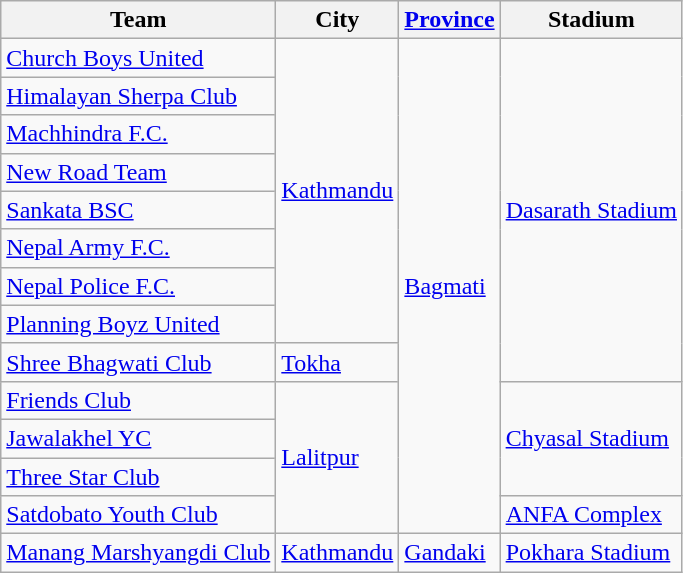<table class="wikitable sortable">
<tr>
<th>Team</th>
<th>City</th>
<th><a href='#'>Province</a></th>
<th>Stadium</th>
</tr>
<tr>
<td><a href='#'>Church Boys United</a></td>
<td rowspan="8"><a href='#'>Kathmandu</a></td>
<td rowspan=13><a href='#'>Bagmati</a></td>
<td rowspan=9><a href='#'>Dasarath Stadium</a></td>
</tr>
<tr>
<td><a href='#'>Himalayan Sherpa Club</a></td>
</tr>
<tr>
<td><a href='#'>Machhindra F.C.</a></td>
</tr>
<tr>
<td><a href='#'>New Road Team</a></td>
</tr>
<tr>
<td><a href='#'>Sankata BSC</a></td>
</tr>
<tr>
<td><a href='#'>Nepal Army F.C.</a></td>
</tr>
<tr>
<td><a href='#'>Nepal Police F.C.</a></td>
</tr>
<tr>
<td><a href='#'>Planning Boyz United</a></td>
</tr>
<tr>
<td><a href='#'>Shree Bhagwati Club</a></td>
<td><a href='#'>Tokha</a></td>
</tr>
<tr>
<td><a href='#'>Friends Club</a></td>
<td rowspan="4"><a href='#'>Lalitpur</a></td>
<td rowspan=3><a href='#'>Chyasal Stadium</a></td>
</tr>
<tr>
<td><a href='#'>Jawalakhel YC</a></td>
</tr>
<tr>
<td><a href='#'>Three Star Club</a></td>
</tr>
<tr>
<td><a href='#'>Satdobato Youth Club</a></td>
<td><a href='#'>ANFA Complex</a></td>
</tr>
<tr>
<td><a href='#'>Manang Marshyangdi Club</a></td>
<td><a href='#'>Kathmandu</a></td>
<td><a href='#'>Gandaki</a></td>
<td><a href='#'>Pokhara Stadium</a></td>
</tr>
</table>
